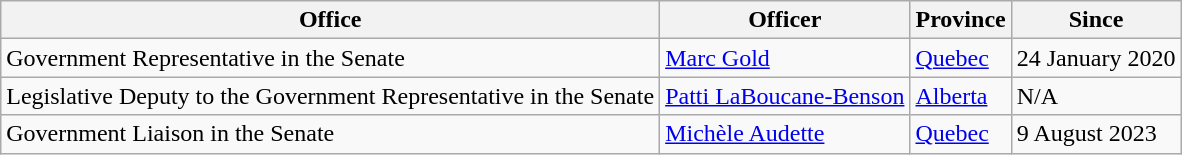<table class="wikitable">
<tr>
<th>Office</th>
<th>Officer</th>
<th>Province</th>
<th>Since</th>
</tr>
<tr>
<td>Government Representative in the Senate</td>
<td><a href='#'>Marc Gold</a></td>
<td><a href='#'>Quebec</a></td>
<td>24 January 2020</td>
</tr>
<tr>
<td>Legislative Deputy to the Government Representative in the Senate</td>
<td><a href='#'>Patti LaBoucane-Benson</a></td>
<td><a href='#'>Alberta</a></td>
<td>N/A</td>
</tr>
<tr>
<td>Government Liaison in the Senate</td>
<td><a href='#'>Michèle Audette</a></td>
<td><a href='#'>Quebec</a></td>
<td>9 August 2023</td>
</tr>
</table>
